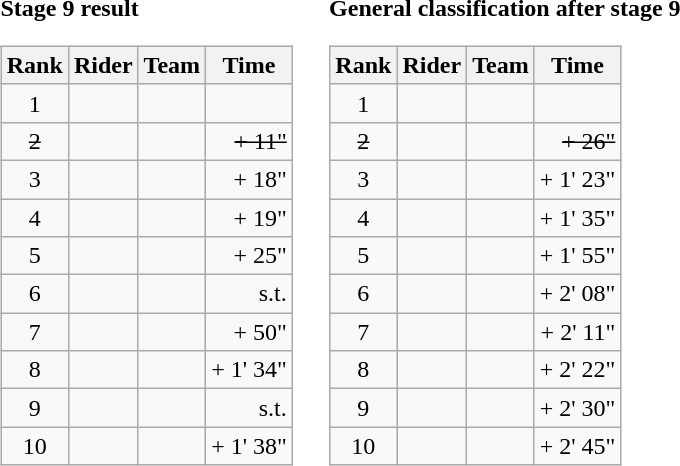<table>
<tr>
<td><strong>Stage 9 result</strong><br><table class="wikitable">
<tr>
<th scope="col">Rank</th>
<th scope="col">Rider</th>
<th scope="col">Team</th>
<th scope="col">Time</th>
</tr>
<tr>
<td style="text-align:center;">1</td>
<td></td>
<td></td>
<td align=right></td>
</tr>
<tr>
<td style="text-align:center;"><del>2</del></td>
<td><del></del></td>
<td><del></del></td>
<td align=right><del>+ 11"</del></td>
</tr>
<tr>
<td style="text-align:center;">3</td>
<td></td>
<td></td>
<td align=right>+ 18"</td>
</tr>
<tr>
<td style="text-align:center;">4</td>
<td> </td>
<td></td>
<td align=right>+ 19"</td>
</tr>
<tr>
<td style="text-align:center;">5</td>
<td></td>
<td></td>
<td align=right>+ 25"</td>
</tr>
<tr>
<td style="text-align:center;">6</td>
<td></td>
<td></td>
<td align=right>s.t.</td>
</tr>
<tr>
<td style="text-align:center;">7</td>
<td> </td>
<td></td>
<td align=right>+ 50"</td>
</tr>
<tr>
<td style="text-align:center;">8</td>
<td></td>
<td></td>
<td align=right>+ 1' 34"</td>
</tr>
<tr>
<td style="text-align:center;">9</td>
<td></td>
<td></td>
<td align=right>s.t.</td>
</tr>
<tr>
<td style="text-align:center;">10</td>
<td></td>
<td></td>
<td align=right>+ 1' 38"</td>
</tr>
</table>
</td>
<td></td>
<td><strong>General classification after stage 9</strong><br><table class="wikitable">
<tr>
<th scope="col">Rank</th>
<th scope="col">Rider</th>
<th scope="col">Team</th>
<th scope="col">Time</th>
</tr>
<tr>
<td style="text-align:center;">1</td>
<td> </td>
<td></td>
<td align=right></td>
</tr>
<tr>
<td style="text-align:center;"><del>2</del></td>
<td><del></del></td>
<td><del></del></td>
<td align=right><del>+ 26"</del></td>
</tr>
<tr>
<td style="text-align:center;">3</td>
<td></td>
<td></td>
<td align=right>+ 1' 23"</td>
</tr>
<tr>
<td style="text-align:center;">4</td>
<td></td>
<td></td>
<td align=right>+ 1' 35"</td>
</tr>
<tr>
<td style="text-align:center;">5</td>
<td></td>
<td></td>
<td align=right>+ 1' 55"</td>
</tr>
<tr>
<td style="text-align:center;">6</td>
<td></td>
<td></td>
<td align=right>+ 2' 08"</td>
</tr>
<tr>
<td style="text-align:center;">7</td>
<td> </td>
<td></td>
<td align=right>+ 2' 11"</td>
</tr>
<tr>
<td style="text-align:center;">8</td>
<td></td>
<td></td>
<td align=right>+ 2' 22"</td>
</tr>
<tr>
<td style="text-align:center;">9</td>
<td></td>
<td></td>
<td align=right>+ 2' 30"</td>
</tr>
<tr>
<td style="text-align:center;">10</td>
<td></td>
<td></td>
<td align=right>+ 2' 45"</td>
</tr>
</table>
</td>
</tr>
</table>
